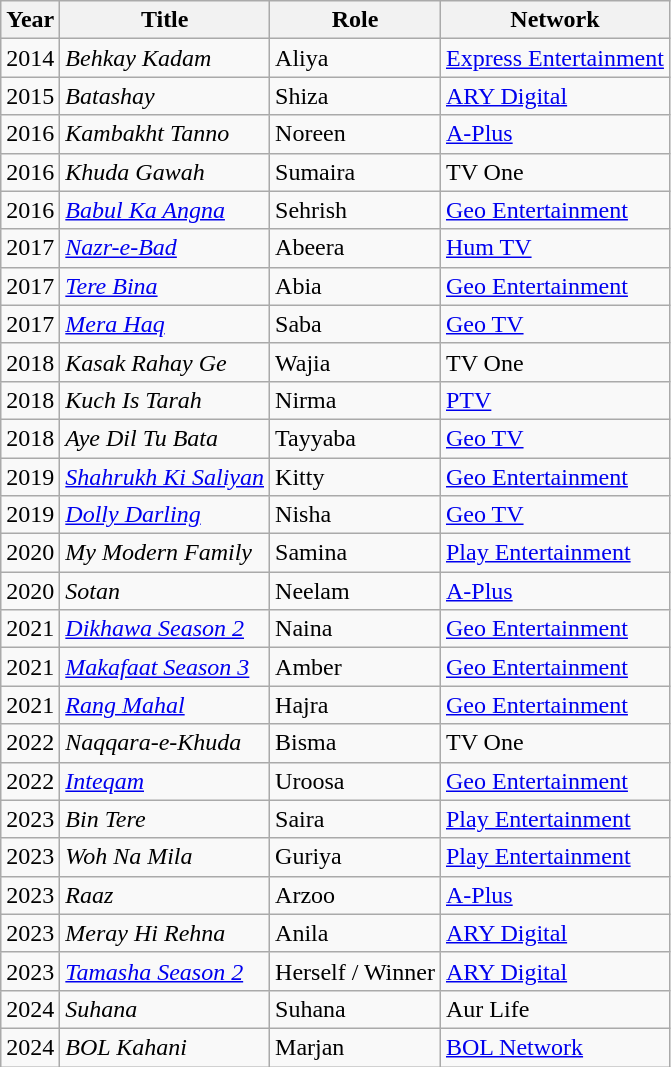<table class="wikitable sortable plainrowheaders">
<tr style="text-align:center;">
<th scope="col">Year</th>
<th scope="col">Title</th>
<th scope="col">Role</th>
<th scope="col">Network</th>
</tr>
<tr>
<td>2014</td>
<td><em>Behkay Kadam</em></td>
<td>Aliya</td>
<td><a href='#'>Express Entertainment</a></td>
</tr>
<tr>
<td>2015</td>
<td><em>Batashay</em></td>
<td>Shiza</td>
<td><a href='#'>ARY Digital</a></td>
</tr>
<tr>
<td>2016</td>
<td><em>Kambakht Tanno</em></td>
<td>Noreen</td>
<td><a href='#'>A-Plus</a></td>
</tr>
<tr>
<td>2016</td>
<td><em>Khuda Gawah</em></td>
<td>Sumaira</td>
<td>TV One</td>
</tr>
<tr>
<td>2016</td>
<td><em><a href='#'>Babul Ka Angna</a></em></td>
<td>Sehrish</td>
<td><a href='#'>Geo Entertainment</a></td>
</tr>
<tr>
<td>2017</td>
<td><em><a href='#'>Nazr-e-Bad</a></em></td>
<td>Abeera</td>
<td><a href='#'>Hum TV</a></td>
</tr>
<tr>
<td>2017</td>
<td><em><a href='#'>Tere Bina</a></em></td>
<td>Abia</td>
<td><a href='#'>Geo Entertainment</a></td>
</tr>
<tr>
<td>2017</td>
<td><em><a href='#'>Mera Haq</a></em></td>
<td>Saba</td>
<td><a href='#'>Geo TV</a></td>
</tr>
<tr>
<td>2018</td>
<td><em>Kasak Rahay Ge</em></td>
<td>Wajia</td>
<td>TV One</td>
</tr>
<tr>
<td>2018</td>
<td><em>Kuch Is Tarah</em></td>
<td>Nirma</td>
<td><a href='#'>PTV</a></td>
</tr>
<tr>
<td>2018</td>
<td><em>Aye Dil Tu Bata</em></td>
<td>Tayyaba</td>
<td><a href='#'>Geo TV</a></td>
</tr>
<tr>
<td>2019</td>
<td><em><a href='#'>Shahrukh Ki Saliyan</a></em></td>
<td>Kitty</td>
<td><a href='#'>Geo Entertainment</a></td>
</tr>
<tr>
<td>2019</td>
<td><em><a href='#'>Dolly Darling</a></em></td>
<td>Nisha</td>
<td><a href='#'>Geo TV</a></td>
</tr>
<tr>
<td>2020</td>
<td><em>My Modern Family</em></td>
<td>Samina</td>
<td><a href='#'>Play Entertainment</a></td>
</tr>
<tr>
<td>2020</td>
<td><em>Sotan</em></td>
<td>Neelam</td>
<td><a href='#'>A-Plus</a></td>
</tr>
<tr>
<td>2021</td>
<td><em><a href='#'>Dikhawa Season 2</a></em></td>
<td>Naina</td>
<td><a href='#'>Geo Entertainment</a></td>
</tr>
<tr>
<td>2021</td>
<td><em><a href='#'>Makafaat Season 3</a></em></td>
<td>Amber</td>
<td><a href='#'>Geo Entertainment</a></td>
</tr>
<tr>
<td>2021</td>
<td><em><a href='#'>Rang Mahal</a></em></td>
<td>Hajra</td>
<td><a href='#'>Geo Entertainment</a></td>
</tr>
<tr>
<td>2022</td>
<td><em>Naqqara-e-Khuda</em></td>
<td>Bisma</td>
<td>TV One</td>
</tr>
<tr>
<td>2022</td>
<td><em><a href='#'>Inteqam</a></em></td>
<td>Uroosa</td>
<td><a href='#'>Geo Entertainment</a></td>
</tr>
<tr>
<td>2023</td>
<td><em>Bin Tere</em></td>
<td>Saira</td>
<td><a href='#'>Play Entertainment</a></td>
</tr>
<tr>
<td>2023</td>
<td><em>Woh Na Mila</em></td>
<td>Guriya</td>
<td><a href='#'>Play Entertainment</a></td>
</tr>
<tr>
<td>2023</td>
<td><em>Raaz</em></td>
<td>Arzoo</td>
<td><a href='#'>A-Plus</a></td>
</tr>
<tr>
<td>2023</td>
<td><em>Meray Hi Rehna</em></td>
<td>Anila</td>
<td><a href='#'>ARY Digital</a></td>
</tr>
<tr>
<td>2023</td>
<td><em><a href='#'>Tamasha Season 2</a></em></td>
<td>Herself / Winner</td>
<td><a href='#'>ARY Digital</a></td>
</tr>
<tr>
<td>2024</td>
<td><em>Suhana</em></td>
<td>Suhana</td>
<td>Aur Life</td>
</tr>
<tr>
<td>2024</td>
<td><em>BOL Kahani</em></td>
<td>Marjan</td>
<td><a href='#'>BOL Network</a></td>
</tr>
</table>
